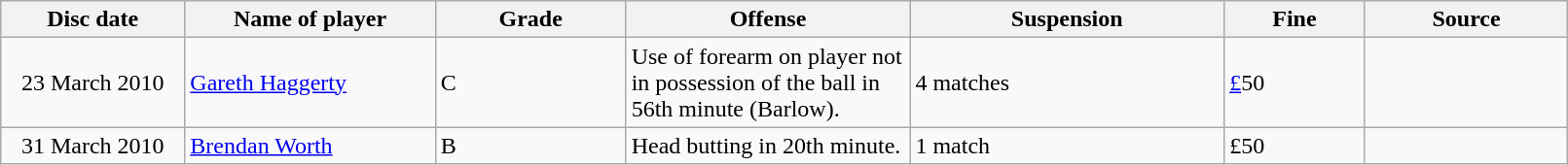<table class="wikitable sortable" width="85%" border="1">
<tr>
<th width="10" abbr="Disciplinary date">Disc date</th>
<th width="20">Name of player</th>
<th width="10">Grade</th>
<th width="30">Offense</th>
<th width="10">Suspension</th>
<th width="10">Fine</th>
<th width="10">Source</th>
</tr>
<tr>
<td align=center>23 March 2010</td>
<td><a href='#'>Gareth Haggerty</a></td>
<td>C</td>
<td>Use of forearm on player not in possession of the ball in 56th minute (Barlow).</td>
<td>4 matches</td>
<td><a href='#'>£</a>50</td>
<td></td>
</tr>
<tr>
<td align=center>31 March 2010</td>
<td><a href='#'>Brendan Worth</a></td>
<td>B</td>
<td>Head butting in 20th minute.</td>
<td>1 match</td>
<td>£50</td>
<td></td>
</tr>
</table>
